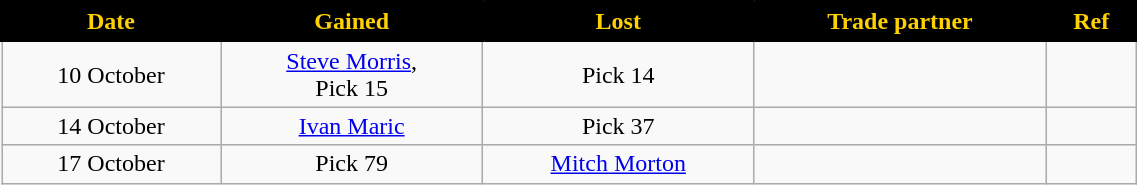<table class="wikitable" style="text-align:center; font-size:100%; width:60%;">
<tr>
<th style="background:black; color:#FED102; border: solid black 2px;">Date</th>
<th style="background:black; color:#FED102; border: solid black 2px;">Gained</th>
<th style="background:black; color:#FED102; border: solid black 2px;">Lost</th>
<th style="background:black; color:#FED102; border: solid black 2px;">Trade partner</th>
<th style="background:black; color:#FED102; border: solid black 2px;">Ref</th>
</tr>
<tr>
<td>10 October</td>
<td><a href='#'>Steve Morris</a>,<br>Pick 15</td>
<td>Pick 14</td>
<td></td>
<td></td>
</tr>
<tr>
<td>14 October</td>
<td><a href='#'>Ivan Maric</a></td>
<td>Pick 37</td>
<td></td>
<td></td>
</tr>
<tr>
<td>17 October</td>
<td>Pick 79</td>
<td><a href='#'>Mitch Morton</a></td>
<td></td>
<td></td>
</tr>
</table>
